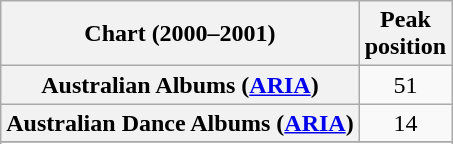<table class="wikitable sortable plainrowheaders">
<tr>
<th scope="col">Chart (2000–2001)</th>
<th scope="col">Peak<br>position</th>
</tr>
<tr>
<th scope="row">Australian Albums (<a href='#'>ARIA</a>)</th>
<td align="center">51</td>
</tr>
<tr>
<th scope="row">Australian Dance Albums (<a href='#'>ARIA</a>)</th>
<td align="center">14</td>
</tr>
<tr>
</tr>
<tr>
</tr>
<tr>
</tr>
<tr>
</tr>
<tr>
</tr>
<tr>
</tr>
<tr>
</tr>
<tr>
</tr>
<tr>
</tr>
<tr>
</tr>
<tr>
</tr>
<tr>
</tr>
<tr>
</tr>
<tr>
</tr>
<tr>
</tr>
<tr>
</tr>
</table>
